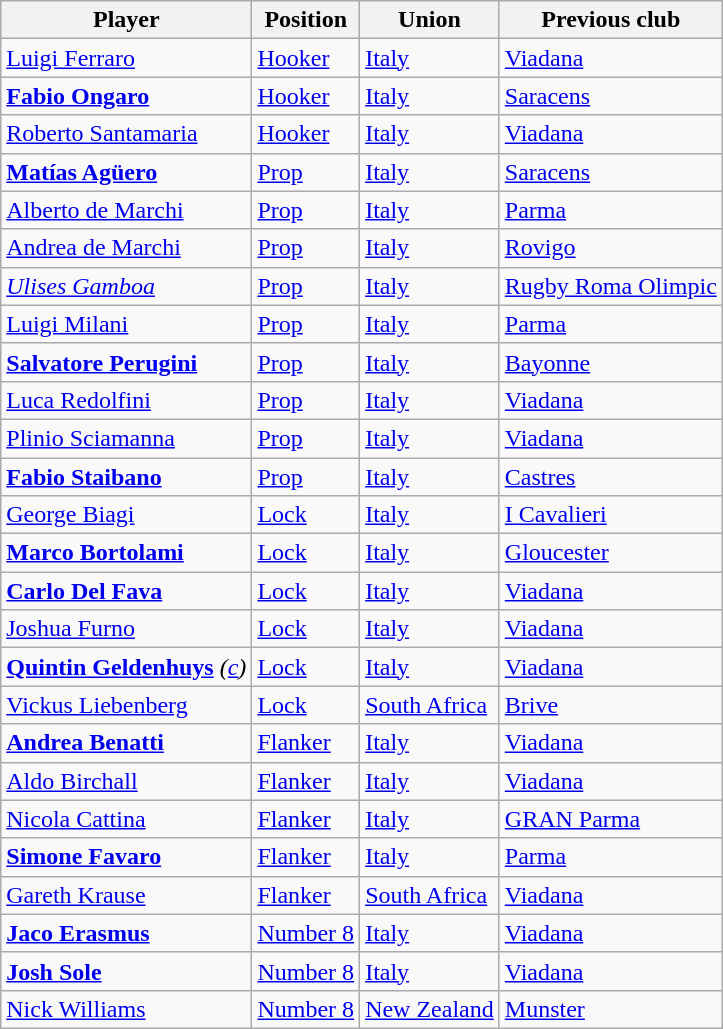<table class="wikitable sortable">
<tr>
<th>Player</th>
<th>Position</th>
<th>Union</th>
<th>Previous club</th>
</tr>
<tr>
<td><a href='#'>Luigi Ferraro</a></td>
<td><a href='#'>Hooker</a></td>
<td> <a href='#'>Italy</a></td>
<td> <a href='#'>Viadana</a></td>
</tr>
<tr>
<td><strong><a href='#'>Fabio Ongaro</a></strong></td>
<td><a href='#'>Hooker</a></td>
<td> <a href='#'>Italy</a></td>
<td> <a href='#'>Saracens</a></td>
</tr>
<tr>
<td><a href='#'>Roberto Santamaria</a></td>
<td><a href='#'>Hooker</a></td>
<td> <a href='#'>Italy</a></td>
<td> <a href='#'>Viadana</a></td>
</tr>
<tr>
<td><strong><a href='#'>Matías Agüero</a></strong></td>
<td><a href='#'>Prop</a></td>
<td> <a href='#'>Italy</a></td>
<td> <a href='#'>Saracens</a></td>
</tr>
<tr>
<td><a href='#'>Alberto de Marchi</a></td>
<td><a href='#'>Prop</a></td>
<td> <a href='#'>Italy</a></td>
<td> <a href='#'>Parma</a></td>
</tr>
<tr>
<td><a href='#'>Andrea de Marchi</a></td>
<td><a href='#'>Prop</a></td>
<td> <a href='#'>Italy</a></td>
<td> <a href='#'>Rovigo</a></td>
</tr>
<tr>
<td><em><a href='#'>Ulises Gamboa</a></em></td>
<td><a href='#'>Prop</a></td>
<td> <a href='#'>Italy</a></td>
<td> <a href='#'>Rugby Roma Olimpic</a></td>
</tr>
<tr>
<td><a href='#'>Luigi Milani</a></td>
<td><a href='#'>Prop</a></td>
<td> <a href='#'>Italy</a></td>
<td> <a href='#'>Parma</a></td>
</tr>
<tr>
<td><strong><a href='#'>Salvatore Perugini</a></strong></td>
<td><a href='#'>Prop</a></td>
<td> <a href='#'>Italy</a></td>
<td> <a href='#'>Bayonne</a></td>
</tr>
<tr>
<td><a href='#'>Luca Redolfini</a></td>
<td><a href='#'>Prop</a></td>
<td> <a href='#'>Italy</a></td>
<td> <a href='#'>Viadana</a></td>
</tr>
<tr>
<td><a href='#'>Plinio Sciamanna</a></td>
<td><a href='#'>Prop</a></td>
<td> <a href='#'>Italy</a></td>
<td> <a href='#'>Viadana</a></td>
</tr>
<tr>
<td><strong><a href='#'>Fabio Staibano</a></strong></td>
<td><a href='#'>Prop</a></td>
<td> <a href='#'>Italy</a></td>
<td> <a href='#'>Castres</a></td>
</tr>
<tr>
<td><a href='#'>George Biagi</a></td>
<td><a href='#'>Lock</a></td>
<td> <a href='#'>Italy</a></td>
<td> <a href='#'>I Cavalieri</a></td>
</tr>
<tr>
<td><strong><a href='#'>Marco Bortolami</a></strong></td>
<td><a href='#'>Lock</a></td>
<td> <a href='#'>Italy</a></td>
<td> <a href='#'>Gloucester</a></td>
</tr>
<tr>
<td><strong><a href='#'>Carlo Del Fava</a></strong></td>
<td><a href='#'>Lock</a></td>
<td> <a href='#'>Italy</a></td>
<td> <a href='#'>Viadana</a></td>
</tr>
<tr>
<td><a href='#'>Joshua Furno</a></td>
<td><a href='#'>Lock</a></td>
<td> <a href='#'>Italy</a></td>
<td> <a href='#'>Viadana</a></td>
</tr>
<tr>
<td><strong><a href='#'>Quintin Geldenhuys</a></strong> <em>(<a href='#'>c</a>)</em></td>
<td><a href='#'>Lock</a></td>
<td> <a href='#'>Italy</a></td>
<td> <a href='#'>Viadana</a></td>
</tr>
<tr>
<td><a href='#'>Vickus Liebenberg</a></td>
<td><a href='#'>Lock</a></td>
<td> <a href='#'>South Africa</a></td>
<td> <a href='#'>Brive</a></td>
</tr>
<tr>
<td><strong><a href='#'>Andrea Benatti</a></strong></td>
<td><a href='#'>Flanker</a></td>
<td> <a href='#'>Italy</a></td>
<td> <a href='#'>Viadana</a></td>
</tr>
<tr>
<td><a href='#'>Aldo Birchall</a></td>
<td><a href='#'>Flanker</a></td>
<td> <a href='#'>Italy</a></td>
<td> <a href='#'>Viadana</a></td>
</tr>
<tr>
<td><a href='#'>Nicola Cattina</a></td>
<td><a href='#'>Flanker</a></td>
<td> <a href='#'>Italy</a></td>
<td> <a href='#'>GRAN Parma</a></td>
</tr>
<tr>
<td><strong><a href='#'>Simone Favaro</a></strong></td>
<td><a href='#'>Flanker</a></td>
<td> <a href='#'>Italy</a></td>
<td> <a href='#'>Parma</a></td>
</tr>
<tr>
<td><a href='#'>Gareth Krause</a></td>
<td><a href='#'>Flanker</a></td>
<td> <a href='#'>South Africa</a></td>
<td> <a href='#'>Viadana</a></td>
</tr>
<tr>
<td><strong><a href='#'>Jaco Erasmus</a></strong></td>
<td><a href='#'>Number 8</a></td>
<td> <a href='#'>Italy</a></td>
<td> <a href='#'>Viadana</a></td>
</tr>
<tr>
<td><strong><a href='#'>Josh Sole</a></strong></td>
<td><a href='#'>Number 8</a></td>
<td> <a href='#'>Italy</a></td>
<td> <a href='#'>Viadana</a></td>
</tr>
<tr>
<td><a href='#'>Nick Williams</a></td>
<td><a href='#'>Number 8</a></td>
<td> <a href='#'>New Zealand</a></td>
<td> <a href='#'>Munster</a></td>
</tr>
</table>
